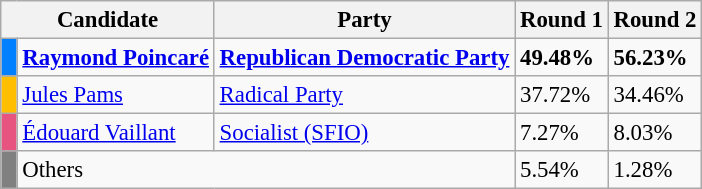<table class="wikitable" style="font-size: 95%">
<tr>
<th colspan=2>Candidate</th>
<th>Party</th>
<th>Round 1</th>
<th>Round 2</th>
</tr>
<tr>
<td bgcolor="#0080FF"> </td>
<td><strong><a href='#'>Raymond Poincaré</a></strong></td>
<td><a href='#'><strong>Republican Democratic Party</strong></a></td>
<td><strong>49.48%</strong></td>
<td><strong>56.23%</strong></td>
</tr>
<tr>
<td bgcolor="#FFBF00"> </td>
<td><a href='#'>Jules Pams</a></td>
<td><a href='#'>Radical Party</a></td>
<td>37.72%</td>
<td>34.46%</td>
</tr>
<tr>
<td bgcolor="#E75480"> </td>
<td><a href='#'>Édouard Vaillant</a></td>
<td><a href='#'>Socialist (SFIO)</a></td>
<td>7.27%</td>
<td>8.03%</td>
</tr>
<tr>
<td bgcolor="gray"> </td>
<td colspan="2">Others</td>
<td>5.54%</td>
<td>1.28%</td>
</tr>
</table>
